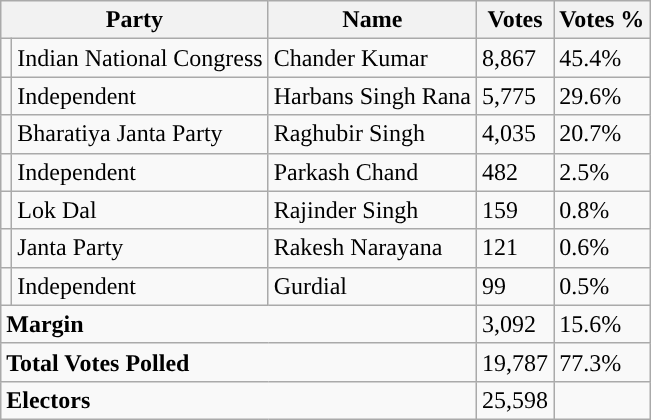<table class="wikitable sortable">
<tr>
<th colspan="2" rowspan="1">Party</th>
<th colspan="1" rowspan="1">Name</th>
<th colspan="1" rowspan="1">Votes</th>
<th colspan="1" rowspan="1">Votes %</th>
</tr>
<tr>
<td></td>
<td>Indian National Congress</td>
<td>Chander Kumar</td>
<td>8,867</td>
<td>45.4%</td>
</tr>
<tr>
<td></td>
<td>Independent</td>
<td>Harbans Singh Rana</td>
<td>5,775</td>
<td>29.6%</td>
</tr>
<tr>
<td></td>
<td>Bharatiya Janta Party</td>
<td>Raghubir Singh</td>
<td>4,035</td>
<td>20.7%</td>
</tr>
<tr>
<td></td>
<td>Independent</td>
<td>Parkash Chand</td>
<td>482</td>
<td>2.5%</td>
</tr>
<tr>
<td></td>
<td>Lok Dal</td>
<td>Rajinder Singh</td>
<td>159</td>
<td>0.8%</td>
</tr>
<tr>
<td></td>
<td>Janta Party</td>
<td>Rakesh Narayana</td>
<td>121</td>
<td>0.6%</td>
</tr>
<tr>
<td></td>
<td>Independent</td>
<td>Gurdial</td>
<td>99</td>
<td>0.5%</td>
</tr>
<tr>
<td colspan="3"><strong>Margin</strong></td>
<td>3,092</td>
<td>15.6%</td>
</tr>
<tr>
<td colspan="3"><strong>Total Votes Polled</strong></td>
<td>19,787</td>
<td>77.3%</td>
</tr>
<tr>
<td colspan="3"><strong>Electors</strong></td>
<td>25,598</td>
<td></td>
</tr>
</table>
